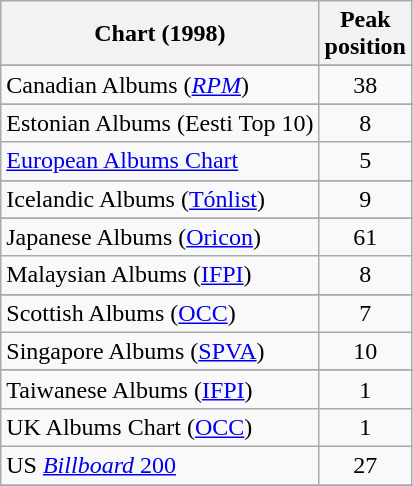<table class="wikitable sortable">
<tr>
<th align="center">Chart (1998)</th>
<th align="center">Peak<br>position</th>
</tr>
<tr>
</tr>
<tr>
</tr>
<tr>
</tr>
<tr>
<td align="left">Canadian Albums (<a href='#'><em>RPM</em></a>)</td>
<td align="center">38</td>
</tr>
<tr>
</tr>
<tr>
</tr>
<tr>
<td>Estonian Albums (Eesti Top 10)</td>
<td align="center">8</td>
</tr>
<tr>
<td align="left"><a href='#'>European Albums Chart</a></td>
<td align="center">5</td>
</tr>
<tr>
</tr>
<tr>
</tr>
<tr>
<td>Icelandic Albums (<a href='#'>Tónlist</a>)</td>
<td align="center">9</td>
</tr>
<tr>
</tr>
<tr>
</tr>
<tr>
<td align="left">Japanese Albums (<a href='#'>Oricon</a>)</td>
<td align="center">61</td>
</tr>
<tr>
<td align="left">Malaysian Albums (<a href='#'>IFPI</a>)</td>
<td align="center">8</td>
</tr>
<tr>
</tr>
<tr>
</tr>
<tr>
<td align="left">Scottish Albums (<a href='#'>OCC</a>)</td>
<td align="center">7</td>
</tr>
<tr>
<td>Singapore Albums (<a href='#'>SPVA</a>)</td>
<td align="center">10</td>
</tr>
<tr>
</tr>
<tr>
<td align="left">Taiwanese Albums (<a href='#'>IFPI</a>)</td>
<td align="center">1</td>
</tr>
<tr>
<td align="left">UK Albums Chart (<a href='#'>OCC</a>)</td>
<td align="center">1</td>
</tr>
<tr>
<td align="left">US <a href='#'><em>Billboard</em> 200</a></td>
<td align="center">27</td>
</tr>
<tr>
</tr>
</table>
